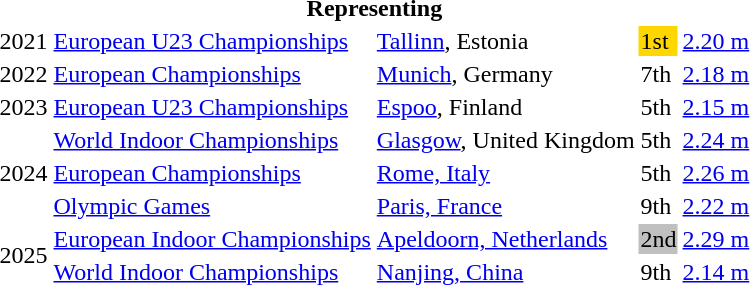<table>
<tr>
<th colspan="5">Representing </th>
</tr>
<tr>
<td>2021</td>
<td><a href='#'>European U23 Championships</a></td>
<td><a href='#'>Tallinn</a>, Estonia</td>
<td bgcolor=gold>1st</td>
<td><a href='#'>2.20 m</a></td>
</tr>
<tr>
<td>2022</td>
<td><a href='#'>European Championships</a></td>
<td><a href='#'>Munich</a>, Germany</td>
<td>7th</td>
<td><a href='#'>2.18 m</a></td>
</tr>
<tr>
<td>2023</td>
<td><a href='#'>European U23 Championships</a></td>
<td><a href='#'>Espoo</a>, Finland</td>
<td>5th</td>
<td><a href='#'>2.15 m</a></td>
</tr>
<tr>
<td rowspan=3>2024</td>
<td><a href='#'>World Indoor Championships</a></td>
<td><a href='#'>Glasgow</a>, United Kingdom</td>
<td>5th</td>
<td><a href='#'>2.24 m</a></td>
</tr>
<tr>
<td><a href='#'>European Championships</a></td>
<td><a href='#'>Rome, Italy</a></td>
<td>5th</td>
<td><a href='#'>2.26 m</a></td>
</tr>
<tr>
<td><a href='#'>Olympic Games</a></td>
<td><a href='#'>Paris, France</a></td>
<td>9th</td>
<td><a href='#'>2.22 m</a></td>
</tr>
<tr>
<td rowspan=2>2025</td>
<td><a href='#'>European Indoor Championships</a></td>
<td><a href='#'>Apeldoorn, Netherlands</a></td>
<td bgcolor=silver>2nd</td>
<td><a href='#'>2.29 m</a></td>
</tr>
<tr>
<td><a href='#'>World Indoor Championships</a></td>
<td><a href='#'>Nanjing, China</a></td>
<td>9th</td>
<td><a href='#'>2.14 m</a></td>
</tr>
</table>
